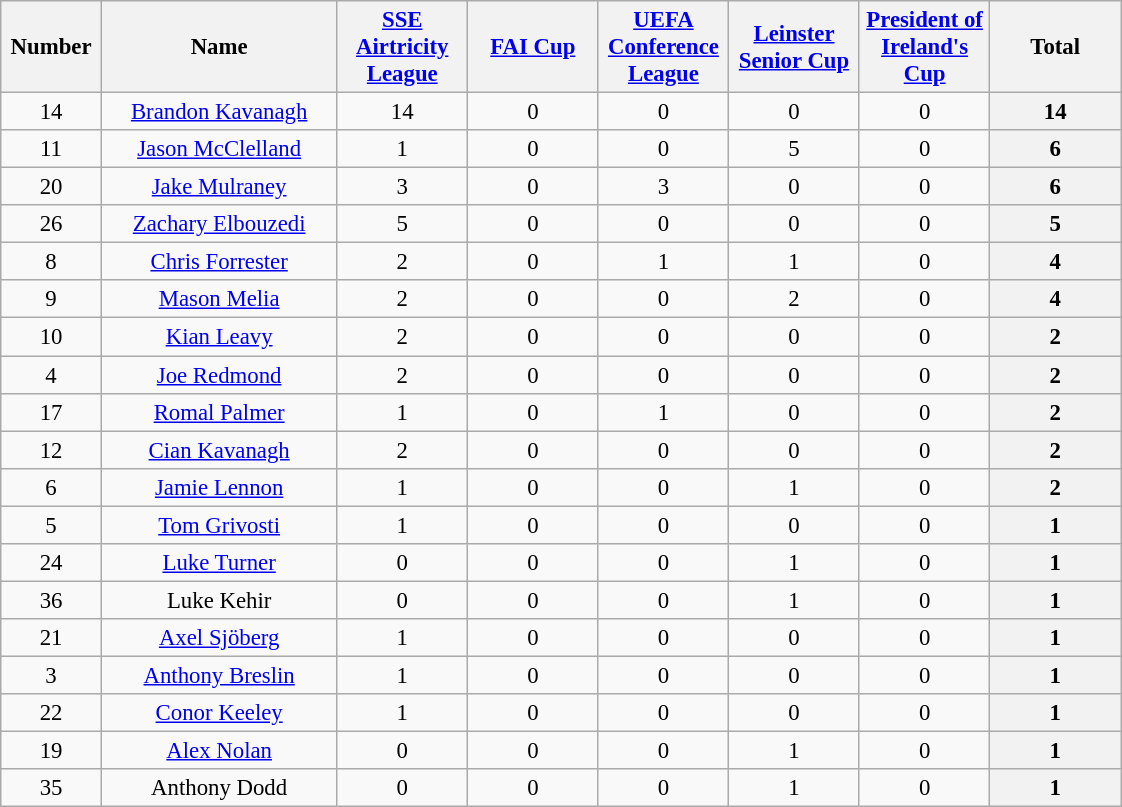<table class="wikitable" style="font-size: 95%; text-align: center;">
<tr>
<th width=60>Number</th>
<th width=150>Name</th>
<th width=80><a href='#'>SSE Airtricity League</a></th>
<th width=80><a href='#'>FAI Cup</a></th>
<th width=80><a href='#'>UEFA Conference League</a></th>
<th width=80><a href='#'>Leinster Senior Cup</a></th>
<th width=80><a href='#'>President of Ireland's Cup</a></th>
<th width=80>Total</th>
</tr>
<tr>
<td>14</td>
<td><a href='#'>Brandon Kavanagh</a></td>
<td>14 </td>
<td>0 </td>
<td>0 </td>
<td>0 </td>
<td>0 </td>
<th>14 </th>
</tr>
<tr>
<td>11</td>
<td><a href='#'>Jason McClelland</a></td>
<td>1 </td>
<td>0 </td>
<td>0 </td>
<td>5 </td>
<td>0 </td>
<th>6 </th>
</tr>
<tr>
<td>20</td>
<td><a href='#'>Jake Mulraney</a></td>
<td>3 </td>
<td>0 </td>
<td>3 </td>
<td>0 </td>
<td>0 </td>
<th>6 </th>
</tr>
<tr>
<td>26</td>
<td><a href='#'>Zachary Elbouzedi</a></td>
<td>5 </td>
<td>0 </td>
<td>0 </td>
<td>0 </td>
<td>0 </td>
<th>5 </th>
</tr>
<tr>
<td>8</td>
<td><a href='#'>Chris Forrester</a></td>
<td>2 </td>
<td>0 </td>
<td>1 </td>
<td>1 </td>
<td>0 </td>
<th>4 </th>
</tr>
<tr>
<td>9</td>
<td><a href='#'>Mason Melia</a></td>
<td>2 </td>
<td>0 </td>
<td>0 </td>
<td>2 </td>
<td>0 </td>
<th>4 </th>
</tr>
<tr>
<td>10</td>
<td><a href='#'>Kian Leavy</a></td>
<td>2 </td>
<td>0 </td>
<td>0 </td>
<td>0 </td>
<td>0 </td>
<th>2 </th>
</tr>
<tr>
<td>4</td>
<td><a href='#'>Joe Redmond</a></td>
<td>2 </td>
<td>0 </td>
<td>0 </td>
<td>0 </td>
<td>0 </td>
<th>2 </th>
</tr>
<tr>
<td>17</td>
<td><a href='#'>Romal Palmer</a></td>
<td>1 </td>
<td>0 </td>
<td>1 </td>
<td>0 </td>
<td>0 </td>
<th>2 </th>
</tr>
<tr>
<td>12</td>
<td><a href='#'>Cian Kavanagh</a></td>
<td>2 </td>
<td>0 </td>
<td>0 </td>
<td>0 </td>
<td>0 </td>
<th>2 </th>
</tr>
<tr>
<td>6</td>
<td><a href='#'>Jamie Lennon</a></td>
<td>1 </td>
<td>0 </td>
<td>0 </td>
<td>1 </td>
<td>0 </td>
<th>2 </th>
</tr>
<tr>
<td>5</td>
<td><a href='#'>Tom Grivosti</a></td>
<td>1 </td>
<td>0 </td>
<td>0 </td>
<td>0 </td>
<td>0 </td>
<th>1 </th>
</tr>
<tr>
<td>24</td>
<td><a href='#'>Luke Turner</a></td>
<td>0 </td>
<td>0 </td>
<td>0 </td>
<td>1 </td>
<td>0 </td>
<th>1 </th>
</tr>
<tr>
<td>36</td>
<td>Luke Kehir</td>
<td>0 </td>
<td>0 </td>
<td>0 </td>
<td>1 </td>
<td>0 </td>
<th>1 </th>
</tr>
<tr>
<td>21</td>
<td><a href='#'>Axel Sjöberg</a></td>
<td>1 </td>
<td>0 </td>
<td>0 </td>
<td>0 </td>
<td>0 </td>
<th>1 </th>
</tr>
<tr>
<td>3</td>
<td><a href='#'>Anthony Breslin</a></td>
<td>1 </td>
<td>0 </td>
<td>0 </td>
<td>0 </td>
<td>0 </td>
<th>1 </th>
</tr>
<tr>
<td>22</td>
<td><a href='#'>Conor Keeley</a></td>
<td>1 </td>
<td>0 </td>
<td>0 </td>
<td>0 </td>
<td>0 </td>
<th>1 </th>
</tr>
<tr>
<td>19</td>
<td><a href='#'>Alex Nolan</a></td>
<td>0 </td>
<td>0 </td>
<td>0 </td>
<td>1 </td>
<td>0 </td>
<th>1 </th>
</tr>
<tr>
<td>35</td>
<td>Anthony Dodd</td>
<td>0 </td>
<td>0 </td>
<td>0 </td>
<td>1 </td>
<td>0 </td>
<th>1 </th>
</tr>
</table>
